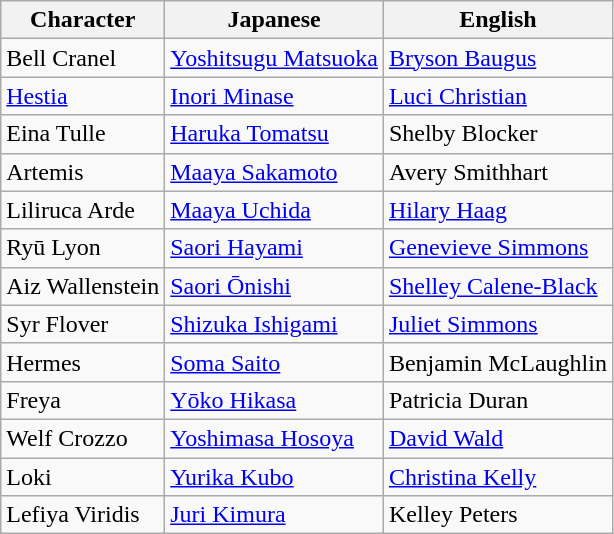<table class="wikitable sortable">
<tr>
<th>Character</th>
<th>Japanese</th>
<th>English</th>
</tr>
<tr>
<td>Bell Cranel</td>
<td><a href='#'>Yoshitsugu Matsuoka</a></td>
<td><a href='#'>Bryson Baugus</a></td>
</tr>
<tr>
<td><a href='#'>Hestia</a></td>
<td><a href='#'>Inori Minase</a></td>
<td><a href='#'>Luci Christian</a></td>
</tr>
<tr>
<td>Eina Tulle</td>
<td><a href='#'>Haruka Tomatsu</a></td>
<td>Shelby Blocker</td>
</tr>
<tr>
<td>Artemis</td>
<td><a href='#'>Maaya Sakamoto</a></td>
<td>Avery Smithhart</td>
</tr>
<tr>
<td>Liliruca Arde</td>
<td><a href='#'>Maaya Uchida</a></td>
<td><a href='#'>Hilary Haag</a></td>
</tr>
<tr>
<td>Ryū Lyon</td>
<td><a href='#'>Saori Hayami</a></td>
<td><a href='#'>Genevieve Simmons</a></td>
</tr>
<tr>
<td>Aiz Wallenstein</td>
<td><a href='#'>Saori Ōnishi</a></td>
<td><a href='#'>Shelley Calene-Black</a></td>
</tr>
<tr>
<td>Syr Flover</td>
<td><a href='#'>Shizuka Ishigami</a></td>
<td><a href='#'>Juliet Simmons</a></td>
</tr>
<tr>
<td>Hermes</td>
<td><a href='#'>Soma Saito</a></td>
<td>Benjamin McLaughlin</td>
</tr>
<tr>
<td>Freya</td>
<td><a href='#'>Yōko Hikasa</a></td>
<td>Patricia Duran</td>
</tr>
<tr>
<td>Welf Crozzo</td>
<td><a href='#'>Yoshimasa Hosoya</a></td>
<td><a href='#'>David Wald</a></td>
</tr>
<tr>
<td>Loki</td>
<td><a href='#'>Yurika Kubo</a></td>
<td><a href='#'>Christina Kelly</a></td>
</tr>
<tr>
<td>Lefiya Viridis</td>
<td><a href='#'>Juri Kimura</a></td>
<td>Kelley Peters</td>
</tr>
</table>
